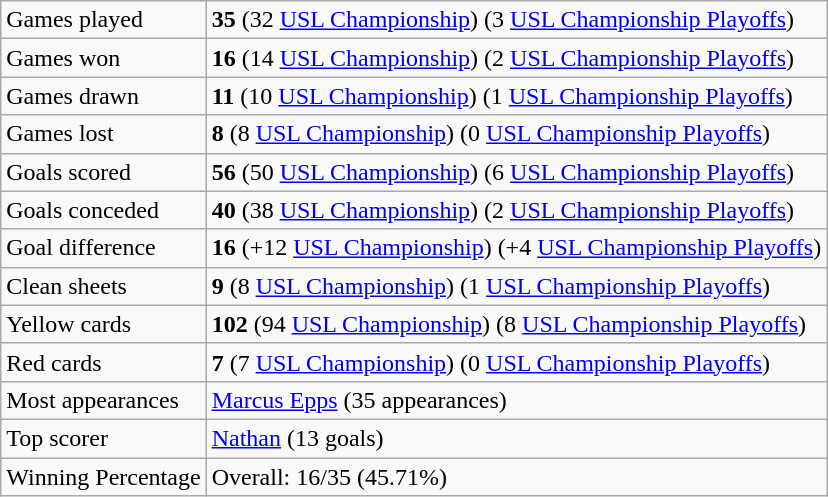<table class="wikitable">
<tr>
<td>Games played</td>
<td><strong>35</strong> (32 <a href='#'>USL Championship</a>) (3 <a href='#'>USL Championship Playoffs</a>)</td>
</tr>
<tr>
<td>Games won</td>
<td><strong>16</strong> (14 <a href='#'>USL Championship</a>) (2 <a href='#'>USL Championship Playoffs</a>)</td>
</tr>
<tr>
<td>Games drawn</td>
<td><strong>11</strong> (10 <a href='#'>USL Championship</a>) (1 <a href='#'>USL Championship Playoffs</a>)</td>
</tr>
<tr>
<td>Games lost</td>
<td><strong>8</strong> (8 <a href='#'>USL Championship</a>) (0 <a href='#'>USL Championship Playoffs</a>)</td>
</tr>
<tr>
<td>Goals scored</td>
<td><strong>56</strong> (50 <a href='#'>USL Championship</a>) (6 <a href='#'>USL Championship Playoffs</a>)</td>
</tr>
<tr>
<td>Goals conceded</td>
<td><strong>40</strong> (38 <a href='#'>USL Championship</a>) (2 <a href='#'>USL Championship Playoffs</a>)</td>
</tr>
<tr>
<td>Goal difference</td>
<td><strong>16</strong> (+12 <a href='#'>USL Championship</a>) (+4 <a href='#'>USL Championship Playoffs</a>)</td>
</tr>
<tr>
<td>Clean sheets</td>
<td><strong>9</strong> (8 <a href='#'>USL Championship</a>) (1 <a href='#'>USL Championship Playoffs</a>)</td>
</tr>
<tr>
<td>Yellow cards</td>
<td><strong>102</strong> (94 <a href='#'>USL Championship</a>) (8 <a href='#'>USL Championship Playoffs</a>)</td>
</tr>
<tr>
<td>Red cards</td>
<td><strong>7</strong> (7 <a href='#'>USL Championship</a>) (0 <a href='#'>USL Championship Playoffs</a>)</td>
</tr>
<tr>
<td>Most appearances</td>
<td> <a href='#'>Marcus Epps</a> (35 appearances)</td>
</tr>
<tr>
<td>Top scorer</td>
<td> <a href='#'>Nathan</a> (13 goals)</td>
</tr>
<tr>
<td>Winning Percentage</td>
<td>Overall: 16/35 (45.71%)</td>
</tr>
</table>
